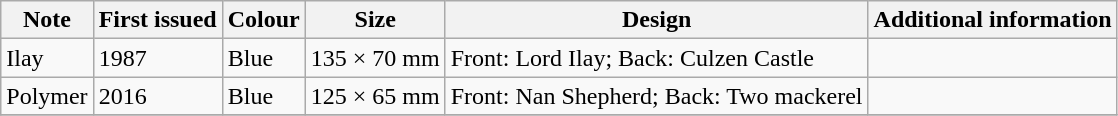<table class="wikitable">
<tr>
<th>Note</th>
<th>First issued</th>
<th>Colour</th>
<th>Size</th>
<th>Design</th>
<th>Additional information</th>
</tr>
<tr>
<td>Ilay</td>
<td>1987</td>
<td>Blue</td>
<td>135 × 70 mm</td>
<td>Front: Lord Ilay; Back: Culzen Castle</td>
<td></td>
</tr>
<tr>
<td>Polymer</td>
<td>2016</td>
<td>Blue</td>
<td>125 × 65 mm</td>
<td>Front: Nan Shepherd; Back: Two mackerel</td>
<td></td>
</tr>
<tr>
</tr>
</table>
